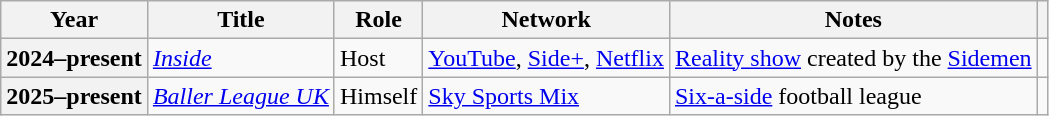<table class="wikitable sortable plainrowheaders">
<tr>
<th scope="col">Year</th>
<th scope="col">Title</th>
<th scope="col">Role</th>
<th scope="col">Network</th>
<th scope="col" class="unsortable">Notes</th>
<th scope="col" class="unsortable"></th>
</tr>
<tr>
<th scope="row">2024–present</th>
<td scope="row"><em><a href='#'>Inside</a></em></td>
<td>Host</td>
<td><a href='#'>YouTube</a>, <a href='#'>Side+</a>, <a href='#'>Netflix</a></td>
<td><a href='#'>Reality show</a> created by the <a href='#'>Sidemen</a></td>
<td style="text-align:center;"></td>
</tr>
<tr>
<th scope="row">2025–present</th>
<td scope="row"><em><a href='#'>Baller League UK</a></em></td>
<td>Himself</td>
<td><a href='#'>Sky Sports Mix</a></td>
<td><a href='#'>Six-a-side</a> football league</td>
<td style="text-align:center;"></td>
</tr>
</table>
